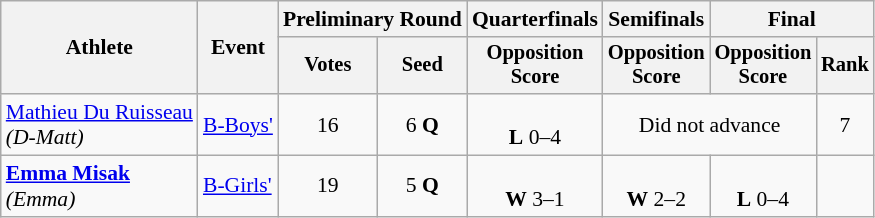<table class=wikitable style="font-size:90%">
<tr>
<th rowspan="2">Athlete</th>
<th rowspan="2">Event</th>
<th colspan=2>Preliminary Round</th>
<th>Quarterfinals</th>
<th>Semifinals</th>
<th colspan=2>Final</th>
</tr>
<tr style="font-size:95%">
<th>Votes</th>
<th>Seed</th>
<th>Opposition<br>Score</th>
<th>Opposition<br>Score</th>
<th>Opposition<br>Score</th>
<th>Rank</th>
</tr>
<tr align=center>
<td align=left><a href='#'>Mathieu Du Ruisseau</a><br><em>(D-Matt)</em></td>
<td align=left><a href='#'>B-Boys'</a></td>
<td>16</td>
<td>6 <strong>Q</strong></td>
<td><br><strong>L</strong> 0–4</td>
<td colspan=2>Did not advance</td>
<td>7</td>
</tr>
<tr align=center>
<td align=left><strong><a href='#'>Emma Misak</a></strong><br><em>(Emma)</em></td>
<td align=left><a href='#'>B-Girls'</a></td>
<td>19</td>
<td>5 <strong>Q</strong></td>
<td><br><strong>W</strong> 3–1</td>
<td><br><strong>W</strong> 2–2</td>
<td><br><strong>L</strong> 0–4</td>
<td></td>
</tr>
</table>
